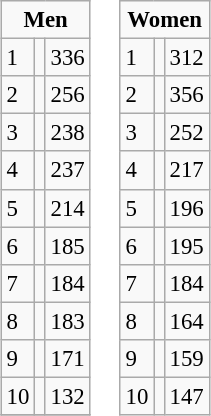<table>
<tr ---- valign="top">
<td><br><table class="wikitable" style="font-size: 95%">
<tr>
<td colspan="3" align="center"><strong>Men</strong></td>
</tr>
<tr>
<td>1</td>
<td align="left"></td>
<td>336</td>
</tr>
<tr>
<td>2</td>
<td align="left"></td>
<td>256</td>
</tr>
<tr>
<td>3</td>
<td align="left"></td>
<td>238</td>
</tr>
<tr>
<td>4</td>
<td align="left"></td>
<td>237</td>
</tr>
<tr>
<td>5</td>
<td align="left"></td>
<td>214</td>
</tr>
<tr>
<td>6</td>
<td align="left"></td>
<td>185</td>
</tr>
<tr>
<td>7</td>
<td align="left"></td>
<td>184</td>
</tr>
<tr>
<td>8</td>
<td align="left"></td>
<td>183</td>
</tr>
<tr>
<td>9</td>
<td align="left"></td>
<td>171</td>
</tr>
<tr>
<td>10</td>
<td align="left"></td>
<td>132</td>
</tr>
<tr>
</tr>
</table>
</td>
<td><br><table class="wikitable" style="font-size: 95%">
<tr>
<td colspan="3" align="center"><strong>Women</strong></td>
</tr>
<tr>
<td>1</td>
<td align="left"></td>
<td>312</td>
</tr>
<tr>
<td>2</td>
<td align="left"></td>
<td>356</td>
</tr>
<tr>
<td>3</td>
<td align="left"></td>
<td>252</td>
</tr>
<tr>
<td>4</td>
<td align="left"></td>
<td>217</td>
</tr>
<tr>
<td>5</td>
<td align="left"></td>
<td>196</td>
</tr>
<tr>
<td>6</td>
<td align="left"></td>
<td>195</td>
</tr>
<tr>
<td>7</td>
<td align="left"></td>
<td>184</td>
</tr>
<tr>
<td>8</td>
<td align="left"></td>
<td>164</td>
</tr>
<tr>
<td>9</td>
<td align="left"></td>
<td>159</td>
</tr>
<tr>
<td>10</td>
<td align="left"></td>
<td>147</td>
</tr>
</table>
</td>
<td></td>
</tr>
</table>
